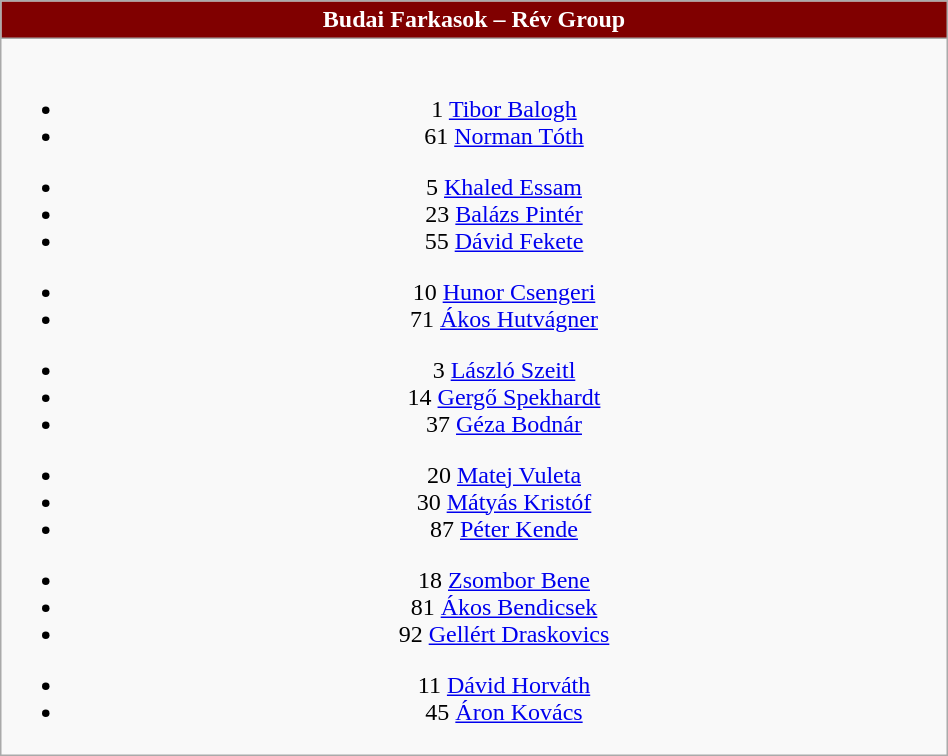<table class="wikitable" style="font-size:100%; text-align:center;" width=50%>
<tr>
<th colspan=5 style="background-color:maroon;color:white;text-align:center;">Budai Farkasok – Rév Group</th>
</tr>
<tr>
<td><br>
<ul><li>1  <a href='#'>Tibor Balogh</a></li><li>61  <a href='#'>Norman Tóth</a></li></ul><ul><li>5  <a href='#'>Khaled Essam</a></li><li>23  <a href='#'>Balázs Pintér</a></li><li>55  <a href='#'>Dávid Fekete</a></li></ul><ul><li>10  <a href='#'>Hunor Csengeri</a></li><li>71  <a href='#'>Ákos Hutvágner</a></li></ul><ul><li>3  <a href='#'>László Szeitl</a></li><li>14  <a href='#'>Gergő Spekhardt</a></li><li>37  <a href='#'>Géza Bodnár</a></li></ul><ul><li>20  <a href='#'>Matej Vuleta</a></li><li>30  <a href='#'>Mátyás Kristóf</a></li><li>87  <a href='#'>Péter Kende</a></li></ul><ul><li>18  <a href='#'>Zsombor Bene</a></li><li>81  <a href='#'>Ákos Bendicsek</a></li><li>92  <a href='#'>Gellért Draskovics</a></li></ul><ul><li>11  <a href='#'>Dávid Horváth</a></li><li>45  <a href='#'>Áron Kovács</a></li></ul></td>
</tr>
</table>
